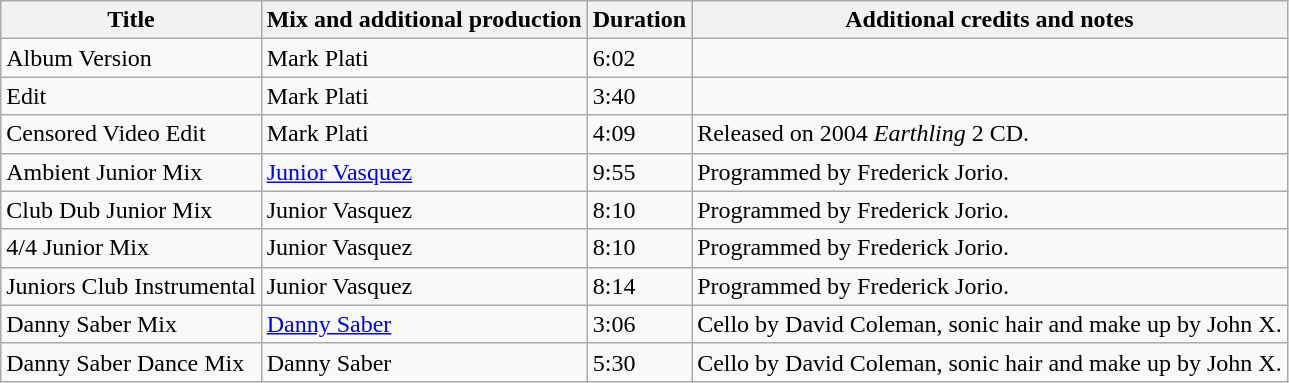<table class="wikitable">
<tr>
<th>Title</th>
<th>Mix and additional production</th>
<th>Duration</th>
<th>Additional credits and notes</th>
</tr>
<tr>
<td>Album Version</td>
<td>Mark Plati</td>
<td>6:02</td>
<td></td>
</tr>
<tr>
<td>Edit</td>
<td>Mark Plati</td>
<td>3:40</td>
<td></td>
</tr>
<tr>
<td>Censored Video Edit</td>
<td>Mark Plati</td>
<td>4:09</td>
<td>Released on 2004 <em>Earthling</em> 2 CD.</td>
</tr>
<tr>
<td>Ambient Junior Mix</td>
<td><a href='#'>Junior Vasquez</a></td>
<td>9:55</td>
<td>Programmed by Frederick Jorio.</td>
</tr>
<tr>
<td>Club Dub Junior Mix</td>
<td>Junior Vasquez</td>
<td>8:10</td>
<td>Programmed by Frederick Jorio.</td>
</tr>
<tr>
<td>4/4 Junior Mix</td>
<td>Junior Vasquez</td>
<td>8:10</td>
<td>Programmed by Frederick Jorio.</td>
</tr>
<tr>
<td>Juniors Club Instrumental</td>
<td>Junior Vasquez</td>
<td>8:14</td>
<td>Programmed by Frederick Jorio.</td>
</tr>
<tr>
<td>Danny Saber Mix</td>
<td><a href='#'>Danny Saber</a></td>
<td>3:06</td>
<td>Cello by David Coleman, sonic hair and make up by John X.</td>
</tr>
<tr>
<td>Danny Saber Dance Mix</td>
<td>Danny Saber</td>
<td>5:30</td>
<td>Cello by David Coleman, sonic hair and make up by John X.</td>
</tr>
</table>
